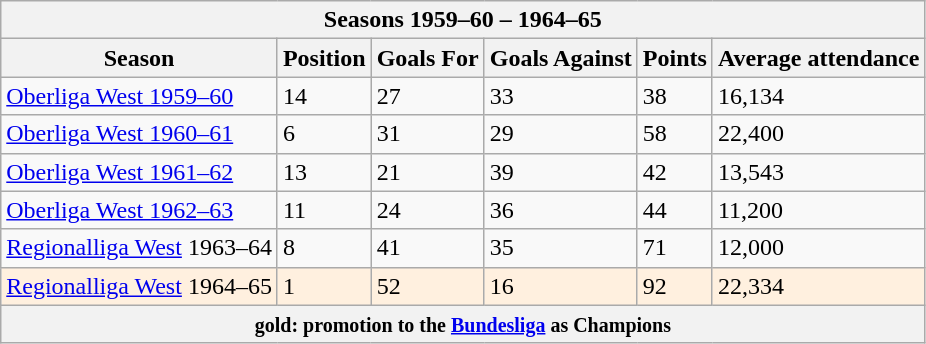<table class="wikitable float-right mw-collapsible mw-collapsed">
<tr>
<th colspan="6">Seasons 1959–60 – 1964–65</th>
</tr>
<tr class="hintergrundfarbe5">
<th>Season</th>
<th>Position</th>
<th>Goals For</th>
<th>Goals Against</th>
<th>Points</th>
<th>Average attendance</th>
</tr>
<tr>
<td><a href='#'>Oberliga West 1959–60</a></td>
<td>14</td>
<td>27</td>
<td>33</td>
<td>38</td>
<td>16,134</td>
</tr>
<tr>
<td><a href='#'>Oberliga West 1960–61</a></td>
<td>6</td>
<td>31</td>
<td>29</td>
<td>58</td>
<td>22,400</td>
</tr>
<tr>
<td><a href='#'>Oberliga West 1961–62</a></td>
<td>13</td>
<td>21</td>
<td>39</td>
<td>42</td>
<td>13,543</td>
</tr>
<tr>
<td><a href='#'>Oberliga West 1962–63</a></td>
<td>11</td>
<td>24</td>
<td>36</td>
<td>44</td>
<td>11,200</td>
</tr>
<tr>
<td><a href='#'>Regionalliga West</a> 1963–64</td>
<td>8</td>
<td>41</td>
<td>35</td>
<td>71</td>
<td>12,000</td>
</tr>
<tr style="background:#fff0df;">
<td><a href='#'>Regionalliga West</a> 1964–65</td>
<td>1</td>
<td>52</td>
<td>16</td>
<td>92</td>
<td>22,334</td>
</tr>
<tr>
<th colspan="6"><small>gold: promotion to the <a href='#'>Bundesliga</a> as Champions</small></th>
</tr>
</table>
